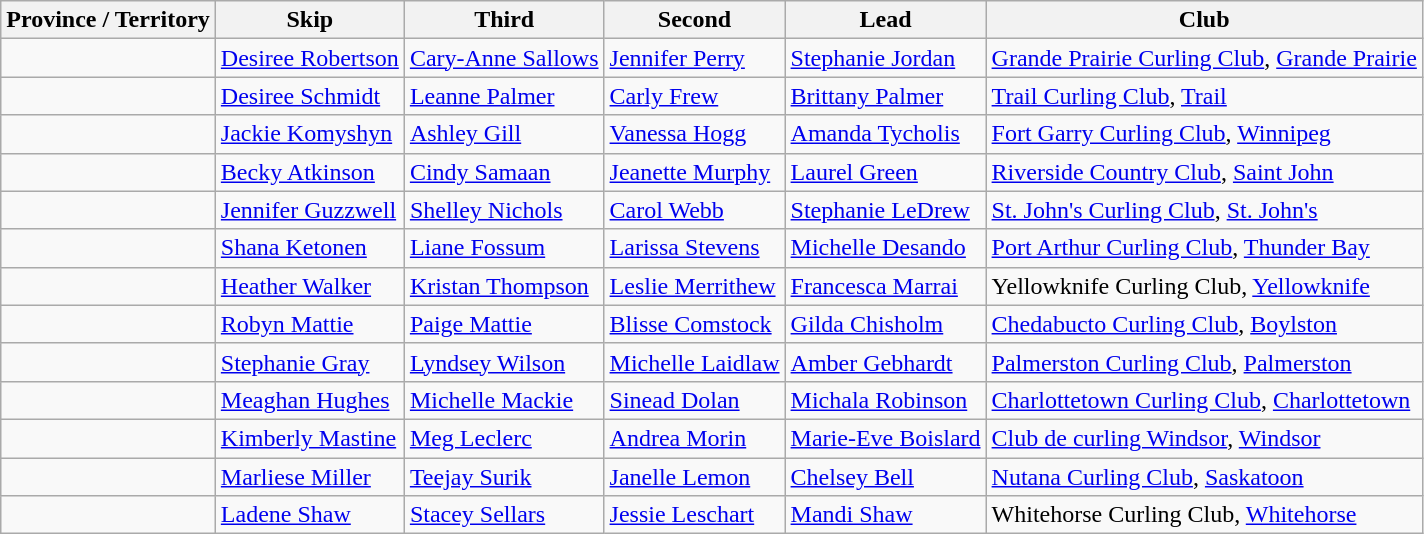<table class="wikitable">
<tr>
<th>Province / Territory</th>
<th>Skip</th>
<th>Third</th>
<th>Second</th>
<th>Lead</th>
<th>Club</th>
</tr>
<tr>
<td></td>
<td><a href='#'>Desiree Robertson</a></td>
<td><a href='#'>Cary-Anne Sallows</a></td>
<td><a href='#'>Jennifer Perry</a></td>
<td><a href='#'>Stephanie Jordan</a></td>
<td><a href='#'>Grande Prairie Curling Club</a>, <a href='#'>Grande Prairie</a></td>
</tr>
<tr>
<td></td>
<td><a href='#'>Desiree Schmidt</a></td>
<td><a href='#'>Leanne Palmer</a></td>
<td><a href='#'>Carly Frew</a></td>
<td><a href='#'>Brittany Palmer</a></td>
<td><a href='#'>Trail Curling Club</a>, <a href='#'>Trail</a></td>
</tr>
<tr>
<td></td>
<td><a href='#'>Jackie Komyshyn</a></td>
<td><a href='#'>Ashley Gill</a></td>
<td><a href='#'>Vanessa Hogg</a></td>
<td><a href='#'>Amanda Tycholis</a></td>
<td><a href='#'>Fort Garry Curling Club</a>, <a href='#'>Winnipeg</a></td>
</tr>
<tr>
<td></td>
<td><a href='#'>Becky Atkinson</a></td>
<td><a href='#'>Cindy Samaan</a></td>
<td><a href='#'>Jeanette Murphy</a></td>
<td><a href='#'>Laurel Green</a></td>
<td><a href='#'>Riverside Country Club</a>, <a href='#'>Saint John</a></td>
</tr>
<tr>
<td></td>
<td><a href='#'>Jennifer Guzzwell</a></td>
<td><a href='#'>Shelley Nichols</a></td>
<td><a href='#'>Carol Webb</a></td>
<td><a href='#'>Stephanie LeDrew</a></td>
<td><a href='#'>St. John's Curling Club</a>, <a href='#'>St. John's</a></td>
</tr>
<tr>
<td></td>
<td><a href='#'>Shana Ketonen</a></td>
<td><a href='#'>Liane Fossum</a></td>
<td><a href='#'>Larissa Stevens</a></td>
<td><a href='#'>Michelle Desando</a></td>
<td><a href='#'>Port Arthur Curling Club</a>, <a href='#'>Thunder Bay</a></td>
</tr>
<tr>
<td></td>
<td><a href='#'>Heather Walker</a></td>
<td><a href='#'>Kristan Thompson</a></td>
<td><a href='#'>Leslie Merrithew</a></td>
<td><a href='#'>Francesca Marrai</a></td>
<td>Yellowknife Curling Club, <a href='#'>Yellowknife</a></td>
</tr>
<tr>
<td></td>
<td><a href='#'>Robyn Mattie</a></td>
<td><a href='#'>Paige Mattie</a></td>
<td><a href='#'>Blisse Comstock</a></td>
<td><a href='#'>Gilda Chisholm</a></td>
<td><a href='#'>Chedabucto Curling Club</a>, <a href='#'>Boylston</a></td>
</tr>
<tr>
<td></td>
<td><a href='#'>Stephanie Gray</a></td>
<td><a href='#'>Lyndsey Wilson</a></td>
<td><a href='#'>Michelle Laidlaw</a></td>
<td><a href='#'>Amber Gebhardt</a></td>
<td><a href='#'>Palmerston Curling Club</a>, <a href='#'>Palmerston</a></td>
</tr>
<tr>
<td></td>
<td><a href='#'>Meaghan Hughes</a></td>
<td><a href='#'>Michelle Mackie</a></td>
<td><a href='#'>Sinead Dolan</a></td>
<td><a href='#'>Michala Robinson</a></td>
<td><a href='#'>Charlottetown Curling Club</a>, <a href='#'>Charlottetown</a></td>
</tr>
<tr>
<td></td>
<td><a href='#'>Kimberly Mastine</a></td>
<td><a href='#'>Meg Leclerc</a></td>
<td><a href='#'>Andrea Morin</a></td>
<td><a href='#'>Marie-Eve Boislard</a></td>
<td><a href='#'>Club de curling Windsor</a>, <a href='#'>Windsor</a></td>
</tr>
<tr>
<td></td>
<td><a href='#'>Marliese Miller</a></td>
<td><a href='#'>Teejay Surik</a></td>
<td><a href='#'>Janelle Lemon</a></td>
<td><a href='#'>Chelsey Bell</a></td>
<td><a href='#'>Nutana Curling Club</a>, <a href='#'>Saskatoon</a></td>
</tr>
<tr>
<td></td>
<td><a href='#'>Ladene Shaw</a></td>
<td><a href='#'>Stacey Sellars</a></td>
<td><a href='#'>Jessie Leschart</a></td>
<td><a href='#'>Mandi Shaw</a></td>
<td>Whitehorse Curling Club, <a href='#'>Whitehorse</a></td>
</tr>
</table>
